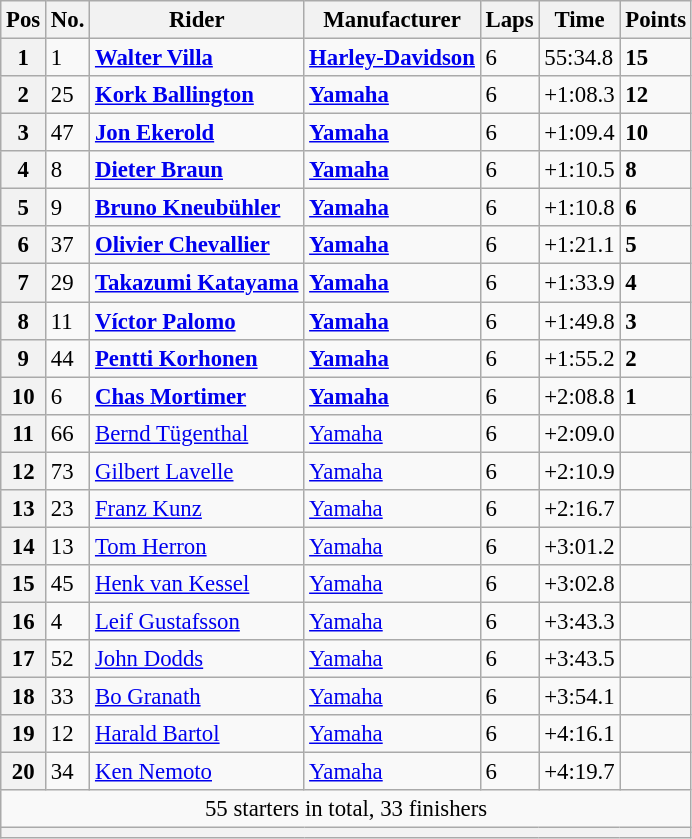<table class="wikitable" style="font-size: 95%;">
<tr>
<th>Pos</th>
<th>No.</th>
<th>Rider</th>
<th>Manufacturer</th>
<th>Laps</th>
<th>Time</th>
<th>Points</th>
</tr>
<tr>
<th>1</th>
<td>1</td>
<td> <strong><a href='#'>Walter Villa</a></strong></td>
<td><strong><a href='#'>Harley-Davidson</a></strong></td>
<td>6</td>
<td>55:34.8</td>
<td><strong>15</strong></td>
</tr>
<tr>
<th>2</th>
<td>25</td>
<td> <strong><a href='#'>Kork Ballington</a></strong></td>
<td><strong><a href='#'>Yamaha</a></strong></td>
<td>6</td>
<td>+1:08.3</td>
<td><strong>12</strong></td>
</tr>
<tr>
<th>3</th>
<td>47</td>
<td> <strong><a href='#'>Jon Ekerold</a></strong></td>
<td><strong><a href='#'>Yamaha</a></strong></td>
<td>6</td>
<td>+1:09.4</td>
<td><strong>10</strong></td>
</tr>
<tr>
<th>4</th>
<td>8</td>
<td> <strong><a href='#'>Dieter Braun</a></strong></td>
<td><strong><a href='#'>Yamaha</a></strong></td>
<td>6</td>
<td>+1:10.5</td>
<td><strong>8</strong></td>
</tr>
<tr>
<th>5</th>
<td>9</td>
<td> <strong><a href='#'>Bruno Kneubühler</a></strong></td>
<td><strong><a href='#'>Yamaha</a></strong></td>
<td>6</td>
<td>+1:10.8</td>
<td><strong>6</strong></td>
</tr>
<tr>
<th>6</th>
<td>37</td>
<td> <strong><a href='#'>Olivier Chevallier</a></strong></td>
<td><strong><a href='#'>Yamaha</a></strong></td>
<td>6</td>
<td>+1:21.1</td>
<td><strong>5</strong></td>
</tr>
<tr>
<th>7</th>
<td>29</td>
<td> <strong><a href='#'>Takazumi Katayama</a></strong></td>
<td><strong><a href='#'>Yamaha</a></strong></td>
<td>6</td>
<td>+1:33.9</td>
<td><strong>4</strong></td>
</tr>
<tr>
<th>8</th>
<td>11</td>
<td> <strong><a href='#'>Víctor Palomo</a></strong></td>
<td><strong><a href='#'>Yamaha</a></strong></td>
<td>6</td>
<td>+1:49.8</td>
<td><strong>3</strong></td>
</tr>
<tr>
<th>9</th>
<td>44</td>
<td> <strong><a href='#'>Pentti Korhonen</a></strong></td>
<td><strong><a href='#'>Yamaha</a></strong></td>
<td>6</td>
<td>+1:55.2</td>
<td><strong>2</strong></td>
</tr>
<tr>
<th>10</th>
<td>6</td>
<td> <strong><a href='#'>Chas Mortimer</a></strong></td>
<td><strong><a href='#'>Yamaha</a></strong></td>
<td>6</td>
<td>+2:08.8</td>
<td><strong>1</strong></td>
</tr>
<tr>
<th>11</th>
<td>66</td>
<td> <a href='#'>Bernd Tügenthal</a></td>
<td><a href='#'>Yamaha</a></td>
<td>6</td>
<td>+2:09.0</td>
<td></td>
</tr>
<tr>
<th>12</th>
<td>73</td>
<td> <a href='#'>Gilbert Lavelle</a></td>
<td><a href='#'>Yamaha</a></td>
<td>6</td>
<td>+2:10.9</td>
<td></td>
</tr>
<tr>
<th>13</th>
<td>23</td>
<td> <a href='#'>Franz Kunz</a></td>
<td><a href='#'>Yamaha</a></td>
<td>6</td>
<td>+2:16.7</td>
<td></td>
</tr>
<tr>
<th>14</th>
<td>13</td>
<td> <a href='#'>Tom Herron</a></td>
<td><a href='#'>Yamaha</a></td>
<td>6</td>
<td>+3:01.2</td>
<td></td>
</tr>
<tr>
<th>15</th>
<td>45</td>
<td> <a href='#'>Henk van Kessel</a></td>
<td><a href='#'>Yamaha</a></td>
<td>6</td>
<td>+3:02.8</td>
<td></td>
</tr>
<tr>
<th>16</th>
<td>4</td>
<td> <a href='#'>Leif Gustafsson</a></td>
<td><a href='#'>Yamaha</a></td>
<td>6</td>
<td>+3:43.3</td>
<td></td>
</tr>
<tr>
<th>17</th>
<td>52</td>
<td> <a href='#'>John Dodds</a></td>
<td><a href='#'>Yamaha</a></td>
<td>6</td>
<td>+3:43.5</td>
<td></td>
</tr>
<tr>
<th>18</th>
<td>33</td>
<td> <a href='#'>Bo Granath</a></td>
<td><a href='#'>Yamaha</a></td>
<td>6</td>
<td>+3:54.1</td>
<td></td>
</tr>
<tr>
<th>19</th>
<td>12</td>
<td> <a href='#'>Harald Bartol</a></td>
<td><a href='#'>Yamaha</a></td>
<td>6</td>
<td>+4:16.1</td>
<td></td>
</tr>
<tr>
<th>20</th>
<td>34</td>
<td> <a href='#'>Ken Nemoto</a></td>
<td><a href='#'>Yamaha</a></td>
<td>6</td>
<td>+4:19.7</td>
<td></td>
</tr>
<tr>
<td colspan=7 align=center>55 starters in total, 33 finishers</td>
</tr>
<tr>
<th colspan=7></th>
</tr>
</table>
